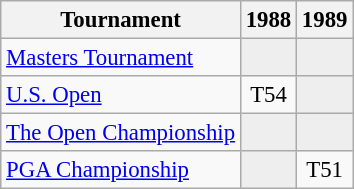<table class="wikitable" style="font-size:95%;text-align:center;">
<tr>
<th>Tournament</th>
<th>1988</th>
<th>1989</th>
</tr>
<tr>
<td align=left><a href='#'>Masters Tournament</a></td>
<td style="background:#eeeeee;"></td>
<td style="background:#eeeeee;"></td>
</tr>
<tr>
<td align=left><a href='#'>U.S. Open</a></td>
<td>T54</td>
<td style="background:#eeeeee;"></td>
</tr>
<tr>
<td align=left><a href='#'>The Open Championship</a></td>
<td style="background:#eeeeee;"></td>
<td style="background:#eeeeee;"></td>
</tr>
<tr>
<td align=left><a href='#'>PGA Championship</a></td>
<td style="background:#eeeeee;"></td>
<td>T51</td>
</tr>
</table>
